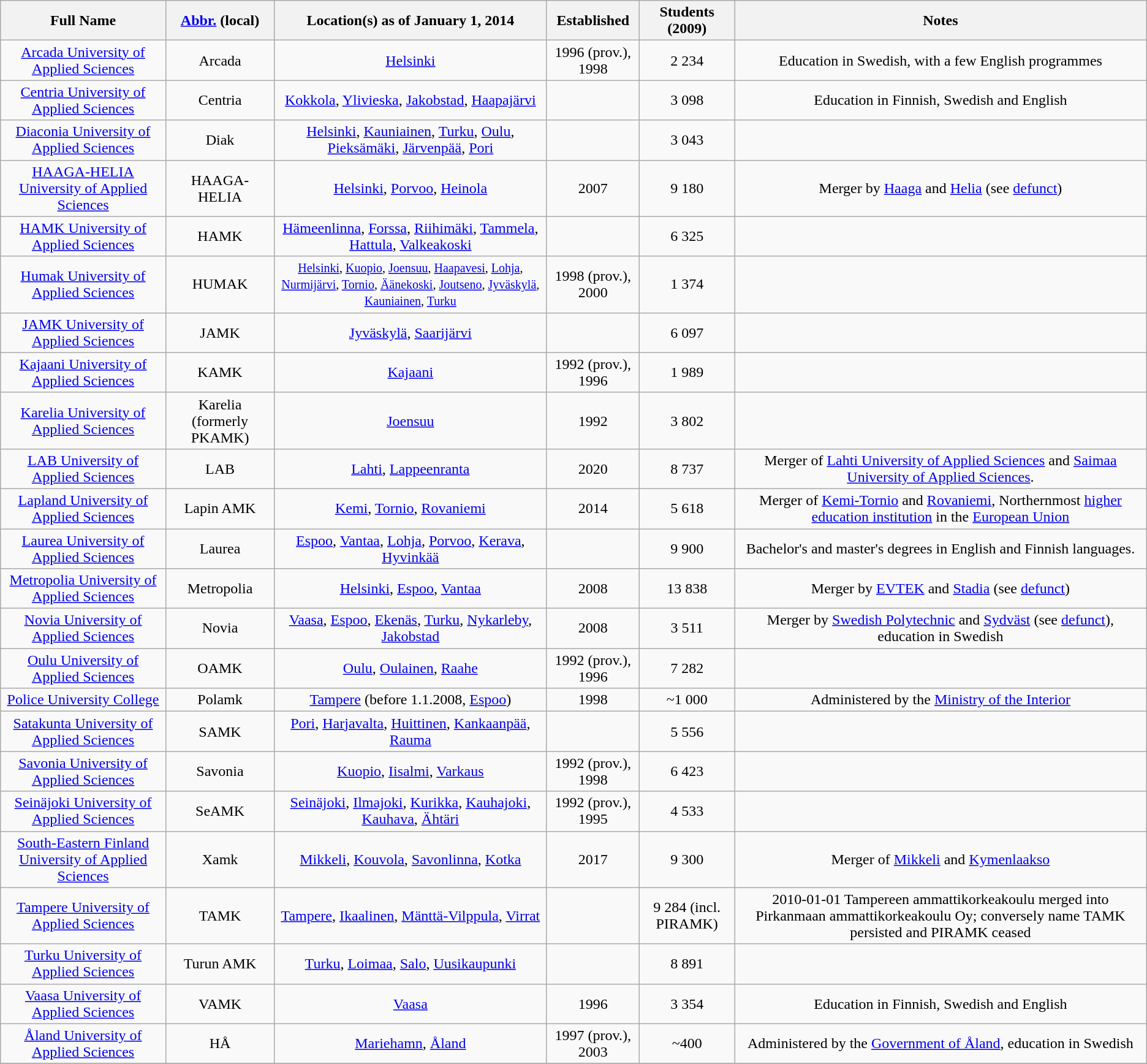<table class="wikitable sortable" style="text-align: center;">
<tr>
<th>Full Name</th>
<th><a href='#'>Abbr.</a> (local)</th>
<th>Location(s) as of January 1, 2014</th>
<th>Established</th>
<th>Students (2009)</th>
<th>Notes</th>
</tr>
<tr>
<td><a href='#'>Arcada University of Applied Sciences</a></td>
<td>Arcada</td>
<td><a href='#'>Helsinki</a></td>
<td>1996 (prov.), 1998</td>
<td>2 234</td>
<td>Education in Swedish, with a few English programmes</td>
</tr>
<tr>
<td><a href='#'>Centria University of Applied Sciences</a></td>
<td>Centria</td>
<td><a href='#'>Kokkola</a>, <a href='#'>Ylivieska</a>, <a href='#'>Jakobstad</a>, <a href='#'>Haapajärvi</a></td>
<td></td>
<td>3 098</td>
<td>Education in Finnish, Swedish and English</td>
</tr>
<tr>
<td><a href='#'>Diaconia University of Applied Sciences</a></td>
<td>Diak</td>
<td><a href='#'>Helsinki</a>, <a href='#'>Kauniainen</a>, <a href='#'>Turku</a>, <a href='#'>Oulu</a>, <a href='#'>Pieksämäki</a>, <a href='#'>Järvenpää</a>, <a href='#'>Pori</a></td>
<td></td>
<td>3 043</td>
<td></td>
</tr>
<tr>
<td><a href='#'>HAAGA-HELIA University of Applied Sciences</a></td>
<td>HAAGA-HELIA</td>
<td><a href='#'>Helsinki</a>, <a href='#'>Porvoo</a>, <a href='#'>Heinola</a></td>
<td>2007</td>
<td>9 180</td>
<td>Merger by <a href='#'>Haaga</a> and <a href='#'>Helia</a> (see <a href='#'>defunct</a>)</td>
</tr>
<tr>
<td><a href='#'>HAMK University of Applied Sciences</a></td>
<td>HAMK</td>
<td><a href='#'>Hämeenlinna</a>, <a href='#'>Forssa</a>, <a href='#'>Riihimäki</a>, <a href='#'>Tammela</a>, <a href='#'>Hattula</a>, <a href='#'>Valkeakoski</a></td>
<td></td>
<td>6 325</td>
<td></td>
</tr>
<tr>
<td><a href='#'>Humak University of Applied Sciences</a></td>
<td>HUMAK</td>
<td><small><a href='#'>Helsinki</a>, <a href='#'>Kuopio</a>, <a href='#'>Joensuu</a>, <a href='#'>Haapavesi</a>, <a href='#'>Lohja</a>, <a href='#'>Nurmijärvi</a>, <a href='#'>Tornio</a>, <a href='#'>Äänekoski</a>, <a href='#'>Joutseno</a>, <a href='#'>Jyväskylä</a>, <a href='#'>Kauniainen</a>, <a href='#'>Turku</a></small></td>
<td>1998 (prov.), 2000</td>
<td>1 374</td>
<td></td>
</tr>
<tr>
<td><a href='#'>JAMK University of Applied Sciences</a></td>
<td>JAMK</td>
<td><a href='#'>Jyväskylä</a>, <a href='#'>Saarijärvi</a></td>
<td></td>
<td>6 097</td>
<td></td>
</tr>
<tr>
<td><a href='#'>Kajaani University of Applied Sciences</a></td>
<td>KAMK</td>
<td><a href='#'>Kajaani</a></td>
<td>1992 (prov.), 1996</td>
<td>1 989</td>
<td></td>
</tr>
<tr>
<td><a href='#'>Karelia University of Applied Sciences</a></td>
<td>Karelia (formerly PKAMK)</td>
<td><a href='#'>Joensuu</a></td>
<td>1992</td>
<td>3 802</td>
<td></td>
</tr>
<tr>
<td><a href='#'>LAB University of Applied Sciences</a></td>
<td>LAB</td>
<td><a href='#'>Lahti</a>, <a href='#'>Lappeenranta</a></td>
<td>2020</td>
<td>8 737</td>
<td>Merger of <a href='#'>Lahti University of Applied Sciences</a> and <a href='#'>Saimaa University of Applied Sciences</a>.</td>
</tr>
<tr>
<td><a href='#'>Lapland University of Applied Sciences</a></td>
<td>Lapin AMK</td>
<td><a href='#'>Kemi</a>, <a href='#'>Tornio</a>, <a href='#'>Rovaniemi</a></td>
<td>2014</td>
<td>5 618</td>
<td>Merger of <a href='#'>Kemi-Tornio</a> and <a href='#'>Rovaniemi</a>, Northernmost <a href='#'>higher education institution</a> in the <a href='#'>European Union</a></td>
</tr>
<tr>
<td><a href='#'>Laurea University of Applied Sciences</a></td>
<td>Laurea</td>
<td><a href='#'>Espoo</a>, <a href='#'>Vantaa</a>, <a href='#'>Lohja</a>, <a href='#'>Porvoo</a>, <a href='#'>Kerava</a>, <a href='#'>Hyvinkää</a></td>
<td></td>
<td>9 900</td>
<td>Bachelor's and master's degrees in English and Finnish languages.</td>
</tr>
<tr>
<td><a href='#'>Metropolia University of Applied Sciences</a></td>
<td>Metropolia</td>
<td><a href='#'>Helsinki</a>, <a href='#'>Espoo</a>, <a href='#'>Vantaa</a></td>
<td>2008</td>
<td>13 838</td>
<td>Merger by <a href='#'>EVTEK</a> and <a href='#'>Stadia</a> (see <a href='#'>defunct</a>)</td>
</tr>
<tr>
<td><a href='#'>Novia University of Applied Sciences</a></td>
<td>Novia</td>
<td><a href='#'>Vaasa</a>, <a href='#'>Espoo</a>, <a href='#'>Ekenäs</a>, <a href='#'>Turku</a>, <a href='#'>Nykarleby</a>, <a href='#'>Jakobstad</a></td>
<td>2008</td>
<td>3 511</td>
<td>Merger by <a href='#'>Swedish Polytechnic</a> and <a href='#'>Sydväst</a> (see <a href='#'>defunct</a>), education in Swedish</td>
</tr>
<tr>
<td><a href='#'>Oulu University of Applied Sciences</a></td>
<td>OAMK</td>
<td><a href='#'>Oulu</a>, <a href='#'>Oulainen</a>, <a href='#'>Raahe</a></td>
<td>1992 (prov.), 1996</td>
<td>7 282</td>
<td></td>
</tr>
<tr>
<td><a href='#'>Police University College</a></td>
<td>Polamk</td>
<td><a href='#'>Tampere</a> (before 1.1.2008, <a href='#'>Espoo</a>)</td>
<td>1998</td>
<td>~1 000</td>
<td>Administered by the <a href='#'>Ministry of the Interior</a></td>
</tr>
<tr>
<td><a href='#'>Satakunta University of Applied Sciences</a></td>
<td>SAMK</td>
<td><a href='#'>Pori</a>, <a href='#'>Harjavalta</a>, <a href='#'>Huittinen</a>, <a href='#'>Kankaanpää</a>, <a href='#'>Rauma</a></td>
<td></td>
<td>5 556</td>
<td></td>
</tr>
<tr>
<td><a href='#'>Savonia University of Applied Sciences</a></td>
<td>Savonia</td>
<td><a href='#'>Kuopio</a>, <a href='#'>Iisalmi</a>, <a href='#'>Varkaus</a></td>
<td>1992 (prov.), 1998</td>
<td>6 423</td>
<td></td>
</tr>
<tr>
<td><a href='#'>Seinäjoki University of Applied Sciences</a></td>
<td>SeAMK</td>
<td><a href='#'>Seinäjoki</a>, <a href='#'>Ilmajoki</a>, <a href='#'>Kurikka</a>, <a href='#'>Kauhajoki</a>, <a href='#'>Kauhava</a>, <a href='#'>Ähtäri</a></td>
<td>1992 (prov.), 1995</td>
<td>4 533</td>
<td></td>
</tr>
<tr>
<td><a href='#'>South-Eastern Finland University of Applied Sciences</a></td>
<td>Xamk</td>
<td><a href='#'>Mikkeli</a>, <a href='#'>Kouvola</a>, <a href='#'>Savonlinna</a>, <a href='#'>Kotka</a></td>
<td>2017</td>
<td>9 300 </td>
<td>Merger of <a href='#'>Mikkeli</a> and <a href='#'>Kymenlaakso</a></td>
</tr>
<tr>
<td><a href='#'>Tampere University of Applied Sciences</a></td>
<td>TAMK</td>
<td><a href='#'>Tampere</a>, <a href='#'>Ikaalinen</a>, <a href='#'>Mänttä-Vilppula</a>, <a href='#'>Virrat</a></td>
<td></td>
<td>9 284 (incl. PIRAMK)</td>
<td>2010-01-01 Tampereen ammattikorkeakoulu merged into Pirkanmaan ammattikorkeakoulu Oy; conversely name TAMK persisted and PIRAMK ceased</td>
</tr>
<tr>
<td><a href='#'>Turku University of Applied Sciences</a></td>
<td>Turun AMK</td>
<td><a href='#'>Turku</a>, <a href='#'>Loimaa</a>, <a href='#'>Salo</a>, <a href='#'>Uusikaupunki</a></td>
<td></td>
<td>8 891</td>
<td></td>
</tr>
<tr>
<td><a href='#'>Vaasa University of Applied Sciences</a></td>
<td>VAMK</td>
<td><a href='#'>Vaasa</a></td>
<td>1996</td>
<td>3 354</td>
<td>Education in Finnish, Swedish and English</td>
</tr>
<tr>
<td><a href='#'>Åland University of Applied Sciences</a></td>
<td>HÅ</td>
<td><a href='#'>Mariehamn</a>, <a href='#'>Åland</a></td>
<td>1997 (prov.), 2003</td>
<td>~400</td>
<td>Administered by the <a href='#'>Government of Åland</a>, education in Swedish</td>
</tr>
<tr>
</tr>
</table>
